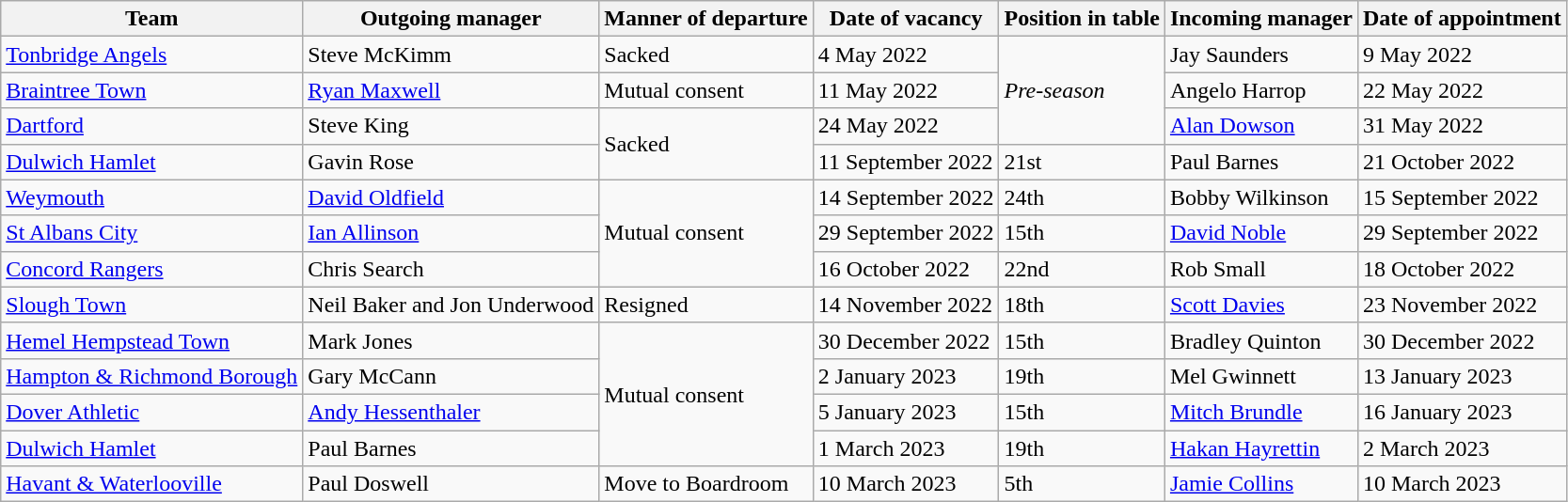<table class="wikitable sortable" style="clear: both;">
<tr>
<th>Team</th>
<th width-150>Outgoing manager</th>
<th>Manner of departure</th>
<th>Date of vacancy</th>
<th>Position in table</th>
<th>Incoming manager</th>
<th>Date of appointment</th>
</tr>
<tr>
<td><a href='#'>Tonbridge Angels</a></td>
<td> Steve McKimm</td>
<td>Sacked</td>
<td>4 May 2022</td>
<td rowspan="3"><em>Pre-season</em></td>
<td> Jay Saunders</td>
<td>9 May 2022</td>
</tr>
<tr>
<td><a href='#'>Braintree Town</a></td>
<td> <a href='#'>Ryan Maxwell</a></td>
<td>Mutual consent</td>
<td>11 May 2022</td>
<td> Angelo Harrop</td>
<td>22 May 2022</td>
</tr>
<tr>
<td><a href='#'>Dartford</a></td>
<td> Steve King</td>
<td rowspan="2">Sacked</td>
<td>24 May 2022</td>
<td> <a href='#'>Alan Dowson</a></td>
<td>31 May 2022</td>
</tr>
<tr>
<td><a href='#'>Dulwich Hamlet</a></td>
<td> Gavin Rose</td>
<td>11 September 2022</td>
<td>21st</td>
<td> Paul Barnes</td>
<td>21 October 2022</td>
</tr>
<tr>
<td><a href='#'>Weymouth</a></td>
<td> <a href='#'>David Oldfield</a></td>
<td rowspan="3">Mutual consent</td>
<td>14 September 2022</td>
<td>24th</td>
<td> Bobby Wilkinson</td>
<td>15 September 2022</td>
</tr>
<tr>
<td><a href='#'>St Albans City</a></td>
<td> <a href='#'>Ian Allinson</a></td>
<td>29 September 2022</td>
<td>15th</td>
<td> <a href='#'>David Noble</a></td>
<td>29 September 2022</td>
</tr>
<tr>
<td><a href='#'>Concord Rangers</a></td>
<td> Chris Search</td>
<td>16 October 2022</td>
<td>22nd</td>
<td> Rob Small</td>
<td>18 October 2022</td>
</tr>
<tr>
<td><a href='#'>Slough Town</a></td>
<td> Neil Baker and  Jon Underwood</td>
<td>Resigned</td>
<td>14 November 2022</td>
<td>18th</td>
<td> <a href='#'>Scott Davies</a></td>
<td>23 November 2022</td>
</tr>
<tr>
<td><a href='#'>Hemel Hempstead Town</a></td>
<td> Mark Jones</td>
<td rowspan="4">Mutual consent</td>
<td>30 December 2022</td>
<td>15th</td>
<td> Bradley Quinton</td>
<td>30 December 2022</td>
</tr>
<tr>
<td><a href='#'>Hampton & Richmond Borough</a></td>
<td> Gary McCann</td>
<td>2 January 2023</td>
<td>19th</td>
<td> Mel Gwinnett</td>
<td>13 January 2023</td>
</tr>
<tr>
<td><a href='#'>Dover Athletic</a></td>
<td> <a href='#'>Andy Hessenthaler</a></td>
<td>5 January 2023</td>
<td>15th</td>
<td> <a href='#'>Mitch Brundle</a></td>
<td>16 January 2023</td>
</tr>
<tr>
<td><a href='#'>Dulwich Hamlet</a></td>
<td> Paul Barnes</td>
<td>1 March 2023</td>
<td>19th</td>
<td> <a href='#'>Hakan Hayrettin</a></td>
<td>2 March 2023</td>
</tr>
<tr>
<td><a href='#'>Havant & Waterlooville</a></td>
<td> Paul Doswell</td>
<td>Move to Boardroom</td>
<td>10 March 2023</td>
<td>5th</td>
<td> <a href='#'>Jamie Collins</a></td>
<td>10 March 2023</td>
</tr>
</table>
